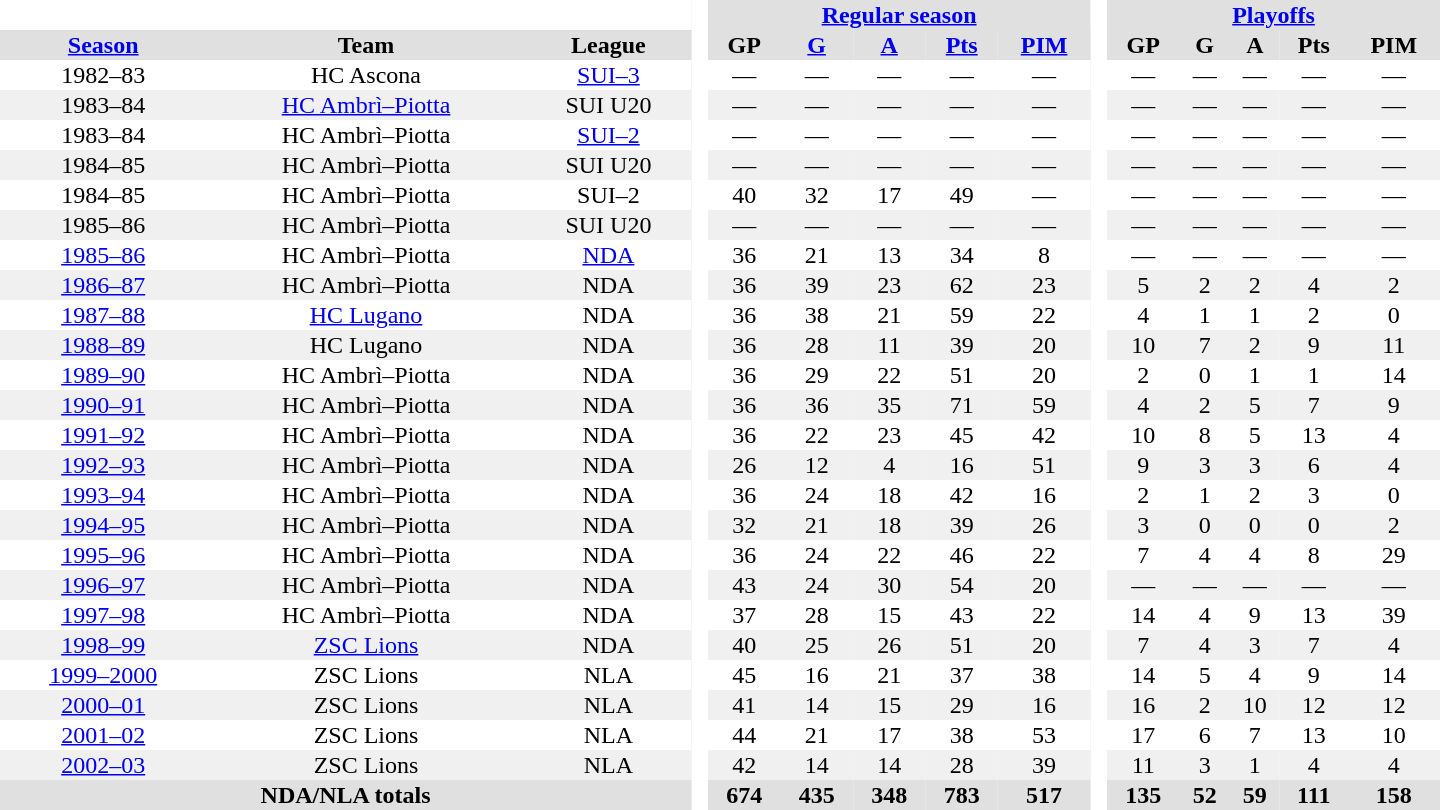<table border="0" cellpadding="1" cellspacing="0" style="text-align:center; width:60em">
<tr bgcolor="#e0e0e0">
<th colspan="3" bgcolor="#ffffff"> </th>
<th rowspan="99" bgcolor="#ffffff"> </th>
<th colspan="5"><a href='#'>Regular season</a></th>
<th rowspan="99" bgcolor="#ffffff"> </th>
<th colspan="5"><a href='#'>Playoffs</a></th>
</tr>
<tr bgcolor="#e0e0e0">
<th><a href='#'>Season</a></th>
<th>Team</th>
<th>League</th>
<th>GP</th>
<th><a href='#'>G</a></th>
<th><a href='#'>A</a></th>
<th><a href='#'>Pts</a></th>
<th><a href='#'>PIM</a></th>
<th>GP</th>
<th>G</th>
<th>A</th>
<th>Pts</th>
<th>PIM</th>
</tr>
<tr>
<td>1982–83</td>
<td>HC Ascona</td>
<td><a href='#'>SUI–3</a></td>
<td>—</td>
<td>—</td>
<td>—</td>
<td>—</td>
<td>—</td>
<td>—</td>
<td>—</td>
<td>—</td>
<td>—</td>
<td>—</td>
</tr>
<tr bgcolor="#f0f0f0">
<td>1983–84</td>
<td><a href='#'>HC Ambrì–Piotta</a></td>
<td>SUI U20</td>
<td>—</td>
<td>—</td>
<td>—</td>
<td>—</td>
<td>—</td>
<td>—</td>
<td>—</td>
<td>—</td>
<td>—</td>
<td>—</td>
</tr>
<tr>
<td>1983–84</td>
<td>HC Ambrì–Piotta</td>
<td><a href='#'>SUI–2</a></td>
<td>—</td>
<td>—</td>
<td>—</td>
<td>—</td>
<td>—</td>
<td>—</td>
<td>—</td>
<td>—</td>
<td>—</td>
<td>—</td>
</tr>
<tr bgcolor="#f0f0f0">
<td>1984–85</td>
<td>HC Ambrì–Piotta</td>
<td>SUI U20</td>
<td>—</td>
<td>—</td>
<td>—</td>
<td>—</td>
<td>—</td>
<td>—</td>
<td>—</td>
<td>—</td>
<td>—</td>
<td>—</td>
</tr>
<tr>
<td>1984–85</td>
<td>HC Ambrì–Piotta</td>
<td>SUI–2</td>
<td>40</td>
<td>32</td>
<td>17</td>
<td>49</td>
<td>—</td>
<td>—</td>
<td>—</td>
<td>—</td>
<td>—</td>
<td>—</td>
</tr>
<tr bgcolor="#f0f0f0">
<td>1985–86</td>
<td>HC Ambrì–Piotta</td>
<td>SUI U20</td>
<td>—</td>
<td>—</td>
<td>—</td>
<td>—</td>
<td>—</td>
<td>—</td>
<td>—</td>
<td>—</td>
<td>—</td>
<td>—</td>
</tr>
<tr>
<td><a href='#'>1985–86</a></td>
<td>HC Ambrì–Piotta</td>
<td><a href='#'>NDA</a></td>
<td>36</td>
<td>21</td>
<td>13</td>
<td>34</td>
<td>8</td>
<td>—</td>
<td>—</td>
<td>—</td>
<td>—</td>
<td>—</td>
</tr>
<tr bgcolor="#f0f0f0">
<td><a href='#'>1986–87</a></td>
<td>HC Ambrì–Piotta</td>
<td>NDA</td>
<td>36</td>
<td>39</td>
<td>23</td>
<td>62</td>
<td>23</td>
<td>5</td>
<td>2</td>
<td>2</td>
<td>4</td>
<td>2</td>
</tr>
<tr>
<td><a href='#'>1987–88</a></td>
<td><a href='#'>HC Lugano</a></td>
<td>NDA</td>
<td>36</td>
<td>38</td>
<td>21</td>
<td>59</td>
<td>22</td>
<td>4</td>
<td>1</td>
<td>1</td>
<td>2</td>
<td>0</td>
</tr>
<tr bgcolor="#f0f0f0">
<td><a href='#'>1988–89</a></td>
<td>HC Lugano</td>
<td>NDA</td>
<td>36</td>
<td>28</td>
<td>11</td>
<td>39</td>
<td>20</td>
<td>10</td>
<td>7</td>
<td>2</td>
<td>9</td>
<td>11</td>
</tr>
<tr>
<td><a href='#'>1989–90</a></td>
<td>HC Ambrì–Piotta</td>
<td>NDA</td>
<td>36</td>
<td>29</td>
<td>22</td>
<td>51</td>
<td>20</td>
<td>2</td>
<td>0</td>
<td>1</td>
<td>1</td>
<td>14</td>
</tr>
<tr bgcolor="#f0f0f0">
<td><a href='#'>1990–91</a></td>
<td>HC Ambrì–Piotta</td>
<td>NDA</td>
<td>36</td>
<td>36</td>
<td>35</td>
<td>71</td>
<td>59</td>
<td>4</td>
<td>2</td>
<td>5</td>
<td>7</td>
<td>9</td>
</tr>
<tr>
<td><a href='#'>1991–92</a></td>
<td>HC Ambrì–Piotta</td>
<td>NDA</td>
<td>36</td>
<td>22</td>
<td>23</td>
<td>45</td>
<td>42</td>
<td>10</td>
<td>8</td>
<td>5</td>
<td>13</td>
<td>4</td>
</tr>
<tr bgcolor="#f0f0f0">
<td><a href='#'>1992–93</a></td>
<td>HC Ambrì–Piotta</td>
<td>NDA</td>
<td>26</td>
<td>12</td>
<td>4</td>
<td>16</td>
<td>51</td>
<td>9</td>
<td>3</td>
<td>3</td>
<td>6</td>
<td>4</td>
</tr>
<tr>
<td><a href='#'>1993–94</a></td>
<td>HC Ambrì–Piotta</td>
<td>NDA</td>
<td>36</td>
<td>24</td>
<td>18</td>
<td>42</td>
<td>16</td>
<td>2</td>
<td>1</td>
<td>2</td>
<td>3</td>
<td>0</td>
</tr>
<tr bgcolor="#f0f0f0">
<td><a href='#'>1994–95</a></td>
<td>HC Ambrì–Piotta</td>
<td>NDA</td>
<td>32</td>
<td>21</td>
<td>18</td>
<td>39</td>
<td>26</td>
<td>3</td>
<td>0</td>
<td>0</td>
<td>0</td>
<td>2</td>
</tr>
<tr>
<td><a href='#'>1995–96</a></td>
<td>HC Ambrì–Piotta</td>
<td>NDA</td>
<td>36</td>
<td>24</td>
<td>22</td>
<td>46</td>
<td>22</td>
<td>7</td>
<td>4</td>
<td>4</td>
<td>8</td>
<td>29</td>
</tr>
<tr bgcolor="#f0f0f0">
<td><a href='#'>1996–97</a></td>
<td>HC Ambrì–Piotta</td>
<td>NDA</td>
<td>43</td>
<td>24</td>
<td>30</td>
<td>54</td>
<td>20</td>
<td>—</td>
<td>—</td>
<td>—</td>
<td>—</td>
<td>—</td>
</tr>
<tr>
<td><a href='#'>1997–98</a></td>
<td>HC Ambrì–Piotta</td>
<td>NDA</td>
<td>37</td>
<td>28</td>
<td>15</td>
<td>43</td>
<td>22</td>
<td>14</td>
<td>4</td>
<td>9</td>
<td>13</td>
<td>39</td>
</tr>
<tr bgcolor="#f0f0f0">
<td><a href='#'>1998–99</a></td>
<td><a href='#'>ZSC Lions</a></td>
<td>NDA</td>
<td>40</td>
<td>25</td>
<td>26</td>
<td>51</td>
<td>20</td>
<td>7</td>
<td>4</td>
<td>3</td>
<td>7</td>
<td>4</td>
</tr>
<tr>
<td><a href='#'>1999–2000</a></td>
<td>ZSC Lions</td>
<td>NLA</td>
<td>45</td>
<td>16</td>
<td>21</td>
<td>37</td>
<td>38</td>
<td>14</td>
<td>5</td>
<td>4</td>
<td>9</td>
<td>14</td>
</tr>
<tr bgcolor="#f0f0f0">
<td><a href='#'>2000–01</a></td>
<td>ZSC Lions</td>
<td>NLA</td>
<td>41</td>
<td>14</td>
<td>15</td>
<td>29</td>
<td>16</td>
<td>16</td>
<td>2</td>
<td>10</td>
<td>12</td>
<td>12</td>
</tr>
<tr>
<td><a href='#'>2001–02</a></td>
<td>ZSC Lions</td>
<td>NLA</td>
<td>44</td>
<td>21</td>
<td>17</td>
<td>38</td>
<td>53</td>
<td>17</td>
<td>6</td>
<td>7</td>
<td>13</td>
<td>10</td>
</tr>
<tr bgcolor="#f0f0f0">
<td><a href='#'>2002–03</a></td>
<td>ZSC Lions</td>
<td>NLA</td>
<td>42</td>
<td>14</td>
<td>14</td>
<td>28</td>
<td>39</td>
<td>11</td>
<td>3</td>
<td>1</td>
<td>4</td>
<td>4</td>
</tr>
<tr bgcolor="#e0e0e0">
<th colspan="3">NDA/NLA totals</th>
<th>674</th>
<th>435</th>
<th>348</th>
<th>783</th>
<th>517</th>
<th>135</th>
<th>52</th>
<th>59</th>
<th>111</th>
<th>158</th>
</tr>
</table>
